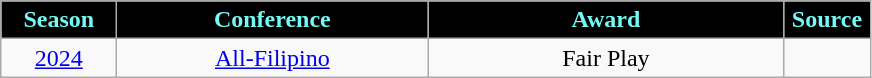<table class="wikitable">
<tr>
<th width=70px style="background:black; color:#74FBF5; text-align: center">Season</th>
<th width=200px style="background:black; color:#74FBF5">Conference</th>
<th width=230px style="background:black; color:#74FBF5">Award</th>
<th width=50px style="background:black; color:#74FBF5">Source</th>
</tr>
<tr align=center>
<td><a href='#'>2024</a></td>
<td><a href='#'>All-Filipino</a></td>
<td>Fair Play</td>
<td></td>
</tr>
</table>
